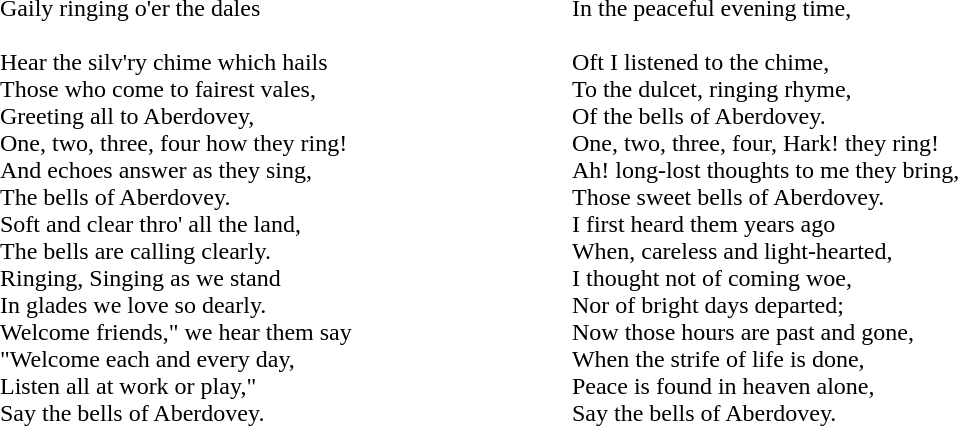<table border="0" width="800" cellpadding="10">
<tr>
<td>Gaily ringing o'er the dales<br><br>Hear the silv'ry chime which hails <br>
Those who come to fairest vales,<br>
Greeting all to Aberdovey, <br>
One, two, three, four how they ring! <br>
And echoes answer as they sing,<br>
The bells of Aberdovey.<br>Soft and clear thro' all the land,<br>
The bells are calling clearly. <br>
Ringing, Singing as we stand <br>
In glades we love so dearly. <br>
Welcome friends," we hear them say<br>
"Welcome each and every day, <br>
Listen all at work or play," <br>
Say the bells of Aberdovey. <br></td>
<td>In the peaceful evening time,<br><br>Oft I listened to the chime,<br>
To the dulcet, ringing rhyme,<br>
Of the bells of Aberdovey.<br>
One, two, three, four, Hark! they ring!<br>
Ah! long-lost thoughts to me they bring,<br>
Those sweet bells of Aberdovey.<br>I first heard them years ago<br>
When, careless and light-hearted,<br>
I thought not of coming woe,<br>
Nor of bright days departed;<br>
Now those hours are past and gone,<br>
When the strife of life is done,<br>
Peace is found in heaven alone,<br>
Say the bells of Aberdovey.<br></td>
</tr>
</table>
